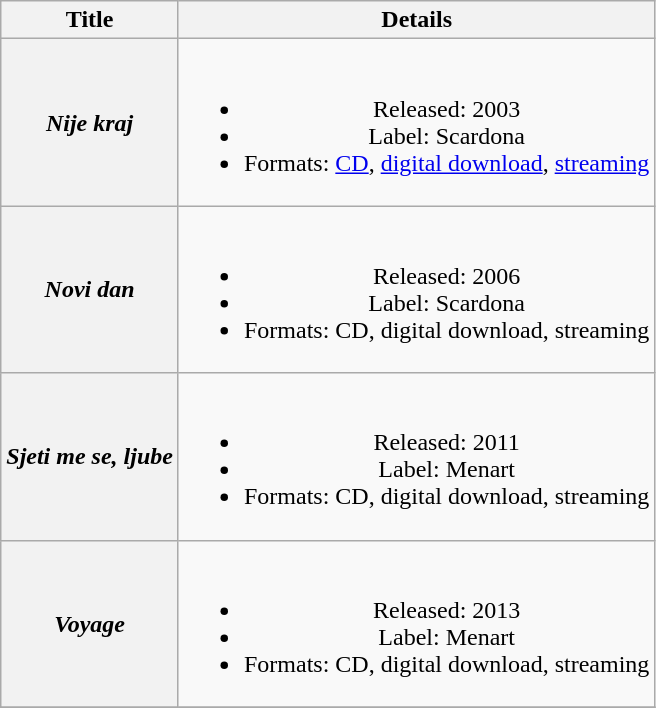<table class="wikitable plainrowheaders" style="text-align:center;">
<tr>
<th scope="col">Title</th>
<th scope="col">Details</th>
</tr>
<tr>
<th scope="row"><em>Nije kraj</em></th>
<td><br><ul><li>Released: 2003</li><li>Label: Scardona</li><li>Formats: <a href='#'>CD</a>, <a href='#'>digital download</a>, <a href='#'>streaming</a></li></ul></td>
</tr>
<tr>
<th scope="row"><em>Novi dan</em></th>
<td><br><ul><li>Released: 2006</li><li>Label: Scardona</li><li>Formats: CD, digital download, streaming</li></ul></td>
</tr>
<tr>
<th scope="row"><em>Sjeti me se, ljube</em></th>
<td><br><ul><li>Released: 2011</li><li>Label: Menart</li><li>Formats: CD, digital download, streaming</li></ul></td>
</tr>
<tr>
<th scope="row"><em>Voyage</em></th>
<td><br><ul><li>Released: 2013</li><li>Label: Menart</li><li>Formats: CD, digital download, streaming</li></ul></td>
</tr>
<tr>
</tr>
</table>
